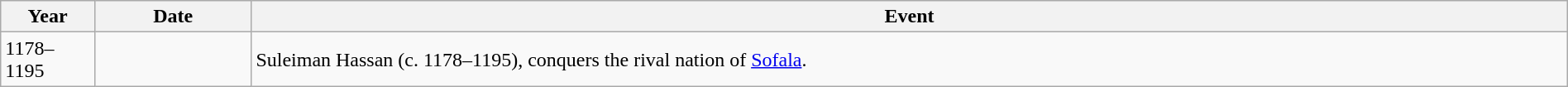<table class="wikitable" width="100%">
<tr>
<th style="width:6%">Year</th>
<th style="width:10%">Date</th>
<th>Event</th>
</tr>
<tr>
<td>1178–1195</td>
<td></td>
<td>Suleiman Hassan (c. 1178–1195), conquers the rival nation of <a href='#'>Sofala</a>.</td>
</tr>
</table>
